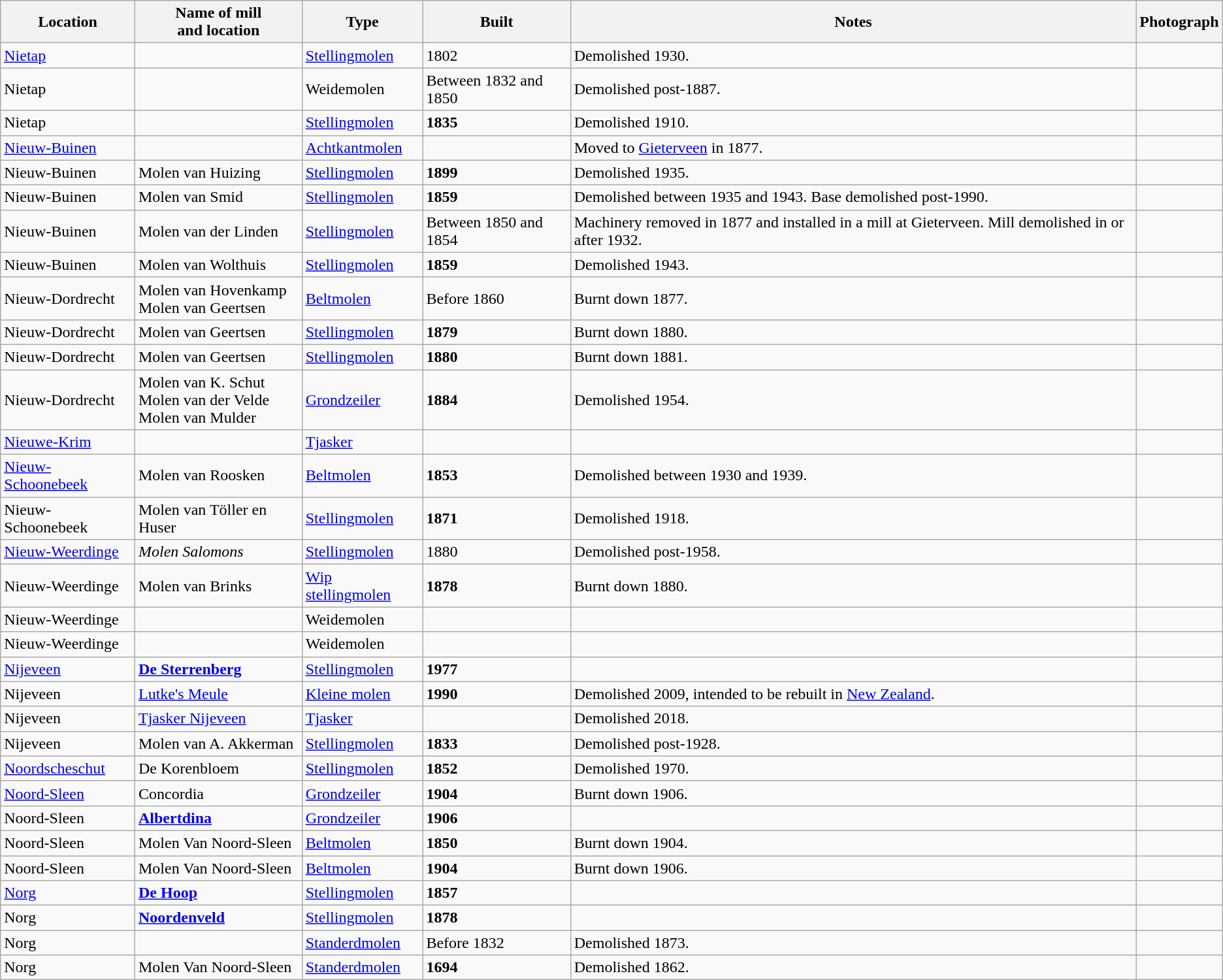<table class="wikitable">
<tr>
<th>Location</th>
<th>Name of mill<br>and location</th>
<th>Type</th>
<th>Built</th>
<th>Notes</th>
<th>Photograph</th>
</tr>
<tr>
<td><a href='#'>Nietap</a></td>
<td></td>
<td><a href='#'>Stellingmolen</a></td>
<td>1802</td>
<td>Demolished 1930.</td>
<td></td>
</tr>
<tr>
<td>Nietap</td>
<td></td>
<td>Weidemolen</td>
<td>Between 1832 and 1850</td>
<td>Demolished post-1887.</td>
<td></td>
</tr>
<tr>
<td>Nietap</td>
<td></td>
<td><a href='#'>Stellingmolen</a></td>
<td><strong>1835</strong></td>
<td>Demolished 1910.</td>
<td></td>
</tr>
<tr>
<td><a href='#'>Nieuw-Buinen</a></td>
<td></td>
<td><a href='#'>Achtkantmolen</a></td>
<td></td>
<td>Moved to <a href='#'>Gieterveen</a> in 1877.</td>
<td></td>
</tr>
<tr>
<td>Nieuw-Buinen</td>
<td>Molen van Huizing<br></td>
<td><a href='#'>Stellingmolen</a></td>
<td><strong>1899</strong></td>
<td>Demolished 1935.</td>
<td></td>
</tr>
<tr>
<td>Nieuw-Buinen</td>
<td>Molen van Smid<br></td>
<td><a href='#'>Stellingmolen</a></td>
<td><strong>1859</strong></td>
<td>Demolished between 1935 and 1943. Base demolished post-1990.</td>
<td></td>
</tr>
<tr>
<td>Nieuw-Buinen</td>
<td>Molen van der Linden<br></td>
<td><a href='#'>Stellingmolen</a></td>
<td>Between 1850 and 1854</td>
<td>Machinery removed in 1877 and installed in a mill at Gieterveen. Mill demolished in or after 1932.</td>
<td></td>
</tr>
<tr>
<td>Nieuw-Buinen</td>
<td>Molen van Wolthuis<br></td>
<td><a href='#'>Stellingmolen</a></td>
<td><strong>1859</strong></td>
<td>Demolished 1943.</td>
<td></td>
</tr>
<tr>
<td>Nieuw-Dordrecht</td>
<td>Molen van Hovenkamp<br>Molen van Geertsen<br></td>
<td><a href='#'>Beltmolen</a></td>
<td>Before 1860</td>
<td>Burnt down 1877.</td>
<td></td>
</tr>
<tr>
<td>Nieuw-Dordrecht</td>
<td>Molen van Geertsen<br></td>
<td><a href='#'>Stellingmolen</a></td>
<td><strong>1879</strong></td>
<td>Burnt down 1880.</td>
<td></td>
</tr>
<tr>
<td>Nieuw-Dordrecht</td>
<td>Molen van Geertsen<br></td>
<td><a href='#'>Stellingmolen</a></td>
<td><strong>1880</strong></td>
<td>Burnt down 1881.</td>
<td></td>
</tr>
<tr>
<td>Nieuw-Dordrecht</td>
<td>Molen van K. Schut<br>Molen van der Velde<br>Molen van Mulder<br></td>
<td><a href='#'>Grondzeiler</a></td>
<td><strong>1884</strong></td>
<td>Demolished 1954.</td>
<td></td>
</tr>
<tr>
<td><a href='#'>Nieuwe-Krim</a></td>
<td></td>
<td><a href='#'>Tjasker</a></td>
<td></td>
<td></td>
<td></td>
</tr>
<tr>
<td><a href='#'>Nieuw-Schoonebeek</a></td>
<td>Molen van Roosken<br></td>
<td><a href='#'>Beltmolen</a></td>
<td><strong>1853</strong></td>
<td>Demolished between 1930 and 1939.</td>
<td></td>
</tr>
<tr>
<td>Nieuw-Schoonebeek</td>
<td>Molen van Töller en Huser<br></td>
<td><a href='#'>Stellingmolen</a></td>
<td><strong>1871</strong></td>
<td>Demolished  1918.</td>
<td></td>
</tr>
<tr>
<td><a href='#'>Nieuw-Weerdinge</a></td>
<td><em>Molen Salomons</em><br></td>
<td><a href='#'>Stellingmolen</a></td>
<td> 1880</td>
<td>Demolished post-1958.</td>
<td></td>
</tr>
<tr>
<td>Nieuw-Weerdinge</td>
<td>Molen van Brinks<br></td>
<td><a href='#'>Wip stellingmolen</a></td>
<td><strong>1878</strong></td>
<td>Burnt down 1880.</td>
<td></td>
</tr>
<tr>
<td>Nieuw-Weerdinge</td>
<td></td>
<td>Weidemolen</td>
<td></td>
<td></td>
<td></td>
</tr>
<tr>
<td>Nieuw-Weerdinge</td>
<td></td>
<td>Weidemolen</td>
<td></td>
<td></td>
<td></td>
</tr>
<tr>
<td><a href='#'>Nijeveen</a></td>
<td><strong><a href='#'>De Sterrenberg</a></strong><br></td>
<td><a href='#'>Stellingmolen</a></td>
<td><strong>1977</strong></td>
<td></td>
<td></td>
</tr>
<tr>
<td>Nijeveen</td>
<td><a href='#'>Lutke's Meule</a><br></td>
<td><a href='#'>Kleine molen</a></td>
<td><strong>1990</strong></td>
<td>Demolished 2009, intended to be rebuilt in <a href='#'>New Zealand</a>.</td>
<td></td>
</tr>
<tr>
<td>Nijeveen</td>
<td><a href='#'>Tjasker Nijeveen</a></td>
<td><a href='#'>Tjasker</a></td>
<td></td>
<td>Demolished 2018.</td>
<td></td>
</tr>
<tr>
<td>Nijeveen</td>
<td>Molen van A. Akkerman<br></td>
<td><a href='#'>Stellingmolen</a></td>
<td><strong>1833</strong></td>
<td>Demolished post-1928.</td>
<td></td>
</tr>
<tr>
<td><a href='#'>Noordscheschut</a></td>
<td>De Korenbloem<br></td>
<td><a href='#'>Stellingmolen</a></td>
<td><strong>1852</strong></td>
<td>Demolished 1970.</td>
<td></td>
</tr>
<tr>
<td><a href='#'>Noord-Sleen</a></td>
<td>Concordia<br></td>
<td><a href='#'>Grondzeiler</a></td>
<td><strong>1904</strong></td>
<td>Burnt down 1906.</td>
<td></td>
</tr>
<tr>
<td>Noord-Sleen</td>
<td><strong><a href='#'>Albertdina</a></strong><br></td>
<td><a href='#'>Grondzeiler</a></td>
<td><strong>1906</strong></td>
<td></td>
<td></td>
</tr>
<tr>
<td>Noord-Sleen</td>
<td>Molen Van Noord-Sleen<br></td>
<td><a href='#'>Beltmolen</a></td>
<td><strong>1850</strong></td>
<td>Burnt down 1904.</td>
<td></td>
</tr>
<tr>
<td>Noord-Sleen</td>
<td>Molen Van Noord-Sleen<br></td>
<td><a href='#'>Beltmolen</a></td>
<td><strong>1904</strong></td>
<td>Burnt down 1906.</td>
<td></td>
</tr>
<tr>
<td><a href='#'>Norg</a></td>
<td><strong><a href='#'>De Hoop</a></strong><br></td>
<td><a href='#'>Stellingmolen</a></td>
<td><strong>1857</strong></td>
<td></td>
</tr>
<tr>
<td>Norg</td>
<td><strong><a href='#'>Noordenveld</a></strong><br></td>
<td><a href='#'>Stellingmolen</a></td>
<td><strong>1878</strong></td>
<td></td>
<td></td>
</tr>
<tr>
<td>Norg</td>
<td></td>
<td><a href='#'>Standerdmolen</a></td>
<td>Before 1832</td>
<td>Demolished 1873.</td>
<td></td>
</tr>
<tr>
<td>Norg</td>
<td>Molen Van Noord-Sleen<br></td>
<td><a href='#'>Standerdmolen</a></td>
<td><strong>1694</strong></td>
<td>Demolished 1862.</td>
<td></td>
</tr>
</table>
